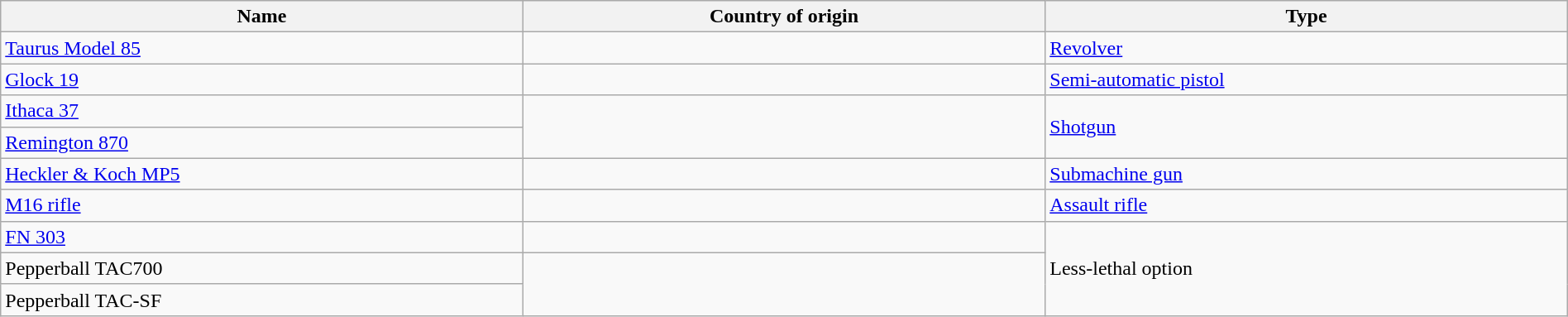<table class=wikitable border="0" width="100%">
<tr>
<th width="25%">Name</th>
<th width="25%">Country of origin</th>
<th width="25%">Type</th>
</tr>
<tr>
<td><a href='#'>Taurus Model 85</a></td>
<td></td>
<td><a href='#'>Revolver</a></td>
</tr>
<tr>
<td><a href='#'>Glock 19</a></td>
<td></td>
<td><a href='#'>Semi-automatic pistol</a></td>
</tr>
<tr>
<td><a href='#'>Ithaca 37</a></td>
<td rowspan="2"></td>
<td rowspan="2"><a href='#'>Shotgun</a></td>
</tr>
<tr>
<td><a href='#'>Remington 870</a></td>
</tr>
<tr>
<td><a href='#'>Heckler & Koch MP5</a></td>
<td></td>
<td><a href='#'>Submachine gun</a></td>
</tr>
<tr>
<td><a href='#'>M16 rifle</a></td>
<td></td>
<td><a href='#'>Assault rifle</a></td>
</tr>
<tr>
<td><a href='#'>FN 303</a></td>
<td></td>
<td rowspan="3">Less-lethal option</td>
</tr>
<tr>
<td>Pepperball TAC700</td>
<td rowspan="2"></td>
</tr>
<tr>
<td>Pepperball TAC-SF</td>
</tr>
</table>
